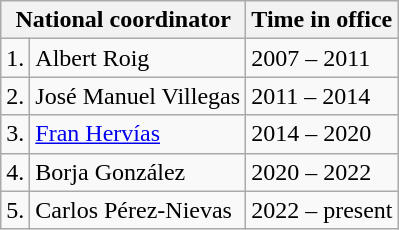<table class="wikitable">
<tr>
<th colspan="2">National coordinator</th>
<th>Time in office</th>
</tr>
<tr>
<td>1.</td>
<td>Albert Roig</td>
<td>2007 – 2011</td>
</tr>
<tr>
<td>2.</td>
<td>José Manuel Villegas</td>
<td>2011 – 2014</td>
</tr>
<tr>
<td>3.</td>
<td><a href='#'>Fran Hervías</a></td>
<td>2014 – 2020</td>
</tr>
<tr>
<td>4.</td>
<td>Borja González</td>
<td>2020 – 2022</td>
</tr>
<tr>
<td>5.</td>
<td>Carlos Pérez-Nievas</td>
<td>2022 – present</td>
</tr>
</table>
